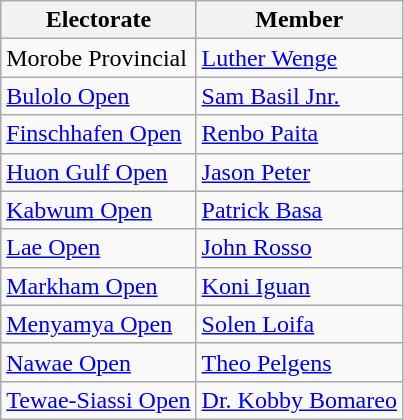<table class="wikitable">
<tr>
<th><strong>Electorate</strong></th>
<th><strong>Member</strong></th>
</tr>
<tr>
<td>Morobe Provincial</td>
<td><a href='#'>Luther Wenge</a></td>
</tr>
<tr>
<td><a href='#'>Bulolo Open</a></td>
<td><a href='#'>Sam Basil Jnr.</a></td>
</tr>
<tr>
<td><a href='#'>Finschhafen Open</a></td>
<td><a href='#'>Renbo Paita</a></td>
</tr>
<tr>
<td><a href='#'>Huon Gulf Open</a></td>
<td><a href='#'>Jason Peter</a></td>
</tr>
<tr>
<td><a href='#'>Kabwum Open</a></td>
<td><a href='#'>Patrick Basa</a></td>
</tr>
<tr>
<td><a href='#'>Lae Open</a></td>
<td><a href='#'>John Rosso</a></td>
</tr>
<tr>
<td><a href='#'>Markham Open</a></td>
<td><a href='#'>Koni Iguan</a></td>
</tr>
<tr>
<td><a href='#'>Menyamya Open</a></td>
<td><a href='#'>Solen Loifa</a></td>
</tr>
<tr>
<td><a href='#'>Nawae Open</a></td>
<td><a href='#'>Theo Pelgens</a></td>
</tr>
<tr>
<td><a href='#'>Tewae-Siassi Open</a></td>
<td><a href='#'>Dr. Kobby Bomareo</a></td>
</tr>
</table>
